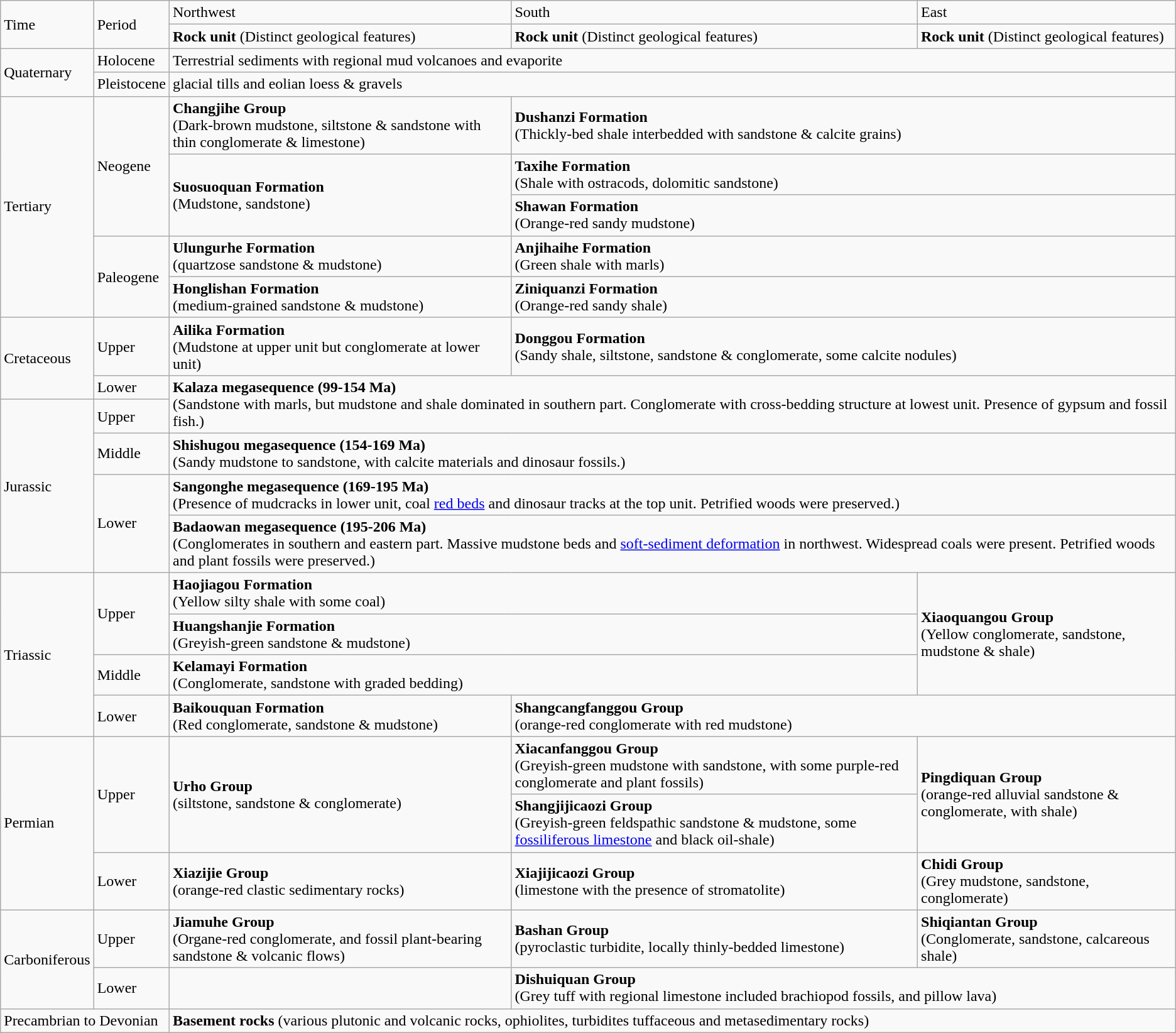<table class="wikitable mw-collapsible">
<tr>
<td rowspan="2">Time</td>
<td rowspan="2">Period</td>
<td>Northwest</td>
<td>South</td>
<td>East</td>
</tr>
<tr>
<td><strong>Rock unit</strong>  (Distinct geological features)</td>
<td><strong>Rock unit</strong>  (Distinct geological features)</td>
<td><strong>Rock unit</strong>  (Distinct geological features)</td>
</tr>
<tr>
<td rowspan="2">Quaternary</td>
<td>Holocene</td>
<td colspan="3">Terrestrial sediments with regional mud  volcanoes and evaporite</td>
</tr>
<tr>
<td>Pleistocene</td>
<td colspan="3">glacial tills and eolian loess &  gravels</td>
</tr>
<tr>
<td rowspan="5">Tertiary</td>
<td rowspan="3">Neogene</td>
<td><strong>Changjihe Group</strong><br>(Dark-brown mudstone, siltstone &  sandstone with thin conglomerate & limestone)</td>
<td colspan="2"><strong>Dushanzi Formation</strong><br>(Thickly-bed  shale interbedded with sandstone & calcite grains)</td>
</tr>
<tr>
<td rowspan="2"><strong>Suosuoquan Formation</strong><br>(Mudstone, sandstone)</td>
<td colspan="2"><strong>Taxihe Formation</strong><br>(Shale with ostracods, dolomitic sandstone)</td>
</tr>
<tr>
<td colspan="2"><strong>Shawan Formation</strong><br>(Orange-red sandy mudstone)</td>
</tr>
<tr>
<td rowspan="2">Paleogene</td>
<td><strong>Ulungurhe Formation</strong><br>(quartzose sandstone & mudstone)</td>
<td colspan="2"><strong>Anjihaihe Formation</strong><br>(Green shale with marls)</td>
</tr>
<tr>
<td><strong>Honglishan Formation</strong><br>(medium-grained sandstone & mudstone)</td>
<td colspan="2"><strong>Ziniquanzi Formation</strong><br>(Orange-red sandy shale)</td>
</tr>
<tr>
<td rowspan="2">Cretaceous</td>
<td>Upper</td>
<td><strong>Ailika Formation</strong><br>(Mudstone at upper unit but conglomerate at  lower unit)</td>
<td colspan="2"><strong>Donggou Formation</strong><br>(Sandy shale, siltstone, sandstone &  conglomerate, some calcite nodules)</td>
</tr>
<tr>
<td>Lower</td>
<td rowspan="2" colspan="3"><strong>Kalaza megasequence (99-154 Ma)</strong><br>(Sandstone with marls, but mudstone and  shale dominated in southern part. Conglomerate with cross-bedding structure  at lowest unit. Presence of gypsum and fossil fish.)</td>
</tr>
<tr>
<td rowspan="6">Jurassic</td>
<td rowspan="2">Upper</td>
</tr>
<tr>
<td rowspan="2" colspan="3"><strong>Shishugou megasequence (154-169 Ma)</strong><br>(Sandy mudstone to sandstone, with calcite  materials and dinosaur fossils.)</td>
</tr>
<tr>
<td rowspan="2">Middle</td>
</tr>
<tr>
<td rowspan="2" colspan="3"><strong>Sangonghe megasequence (169-195 Ma)</strong><br>(Presence of mudcracks in lower unit, coal <a href='#'>red beds</a>  and dinosaur tracks at the top unit. Petrified woods were preserved.)</td>
</tr>
<tr>
<td rowspan="2">Lower</td>
</tr>
<tr>
<td colspan="3"><strong>Badaowan megasequence (195-206 Ma)</strong><br>(Conglomerates in southern and eastern  part. Massive mudstone beds and <a href='#'>soft-sediment deformation</a> in northwest. Widespread coals were  present. Petrified woods and plant fossils were preserved.)</td>
</tr>
<tr>
<td rowspan="4">Triassic</td>
<td rowspan="2">Upper</td>
<td colspan="2"><strong>Haojiagou Formation</strong><br>(Yellow silty shale with some coal)</td>
<td rowspan="3"><strong>Xiaoquangou Group</strong><br>(Yellow conglomerate, sandstone, mudstone  & shale)</td>
</tr>
<tr>
<td colspan="2"><strong>Huangshanjie Formation</strong><br>(Greyish-green sandstone & mudstone)</td>
</tr>
<tr>
<td>Middle</td>
<td colspan="2"><strong>Kelamayi Formation</strong><br>(Conglomerate, sandstone with graded  bedding)</td>
</tr>
<tr>
<td>Lower</td>
<td><strong>Baikouquan Formation</strong><br>(Red conglomerate, sandstone &  mudstone)</td>
<td colspan="2"><strong>Shangcangfanggou Group</strong><br>(orange-red conglomerate with red mudstone)</td>
</tr>
<tr>
<td rowspan="3">Permian</td>
<td rowspan="2">Upper</td>
<td rowspan="2"><strong>Urho Group</strong><br>(siltstone, sandstone & conglomerate)</td>
<td><strong>Xiacanfanggou Group</strong><br>(Greyish-green mudstone with sandstone,  with some purple-red conglomerate and plant fossils)</td>
<td rowspan="2"><strong>Pingdiquan Group</strong><br>(orange-red alluvial sandstone &  conglomerate, with shale)</td>
</tr>
<tr>
<td><strong>Shangjijicaozi Group</strong><br>(Greyish-green feldspathic sandstone &  mudstone, some <a href='#'>fossiliferous limestone</a> and black oil-shale)</td>
</tr>
<tr>
<td>Lower</td>
<td><strong>Xiazijie Group</strong><br>(orange-red clastic sedimentary rocks)</td>
<td><strong>Xiajijicaozi Group</strong><br>(limestone  with the presence of  stromatolite)</td>
<td><strong>Chidi Group</strong><br>(Grey mudstone, sandstone, conglomerate)</td>
</tr>
<tr>
<td rowspan="2">Carboniferous</td>
<td>Upper</td>
<td><strong>Jiamuhe Group</strong><br>(Organe-red conglomerate, and fossil  plant-bearing sandstone & volcanic flows)</td>
<td><strong>Bashan Group</strong><br>(pyroclastic turbidite, locally thinly-bedded limestone)</td>
<td><strong>Shiqiantan Group</strong><br>(Conglomerate, sandstone, calcareous shale)</td>
</tr>
<tr>
<td>Lower</td>
<td></td>
<td colspan="2"><strong>Dishuiquan Group</strong><br>(Grey tuff with regional limestone included brachiopod  fossils, and pillow lava)</td>
</tr>
<tr>
<td colspan="2">Precambrian to Devonian</td>
<td colspan="3"><strong>Basement rocks</strong> (various plutonic and volcanic rocks,  ophiolites, turbidites tuffaceous and metasedimentary rocks)</td>
</tr>
</table>
